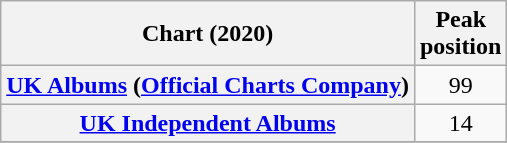<table class="wikitable sortable plainrowheaders" style="text-align:center">
<tr>
<th scope="col">Chart (2020)</th>
<th scope="col">Peak<br>position</th>
</tr>
<tr>
<th scope="row"><a href='#'>UK Albums</a> (<a href='#'>Official Charts Company</a>)</th>
<td>99</td>
</tr>
<tr>
<th scope="row"><a href='#'>UK Independent Albums</a></th>
<td>14</td>
</tr>
<tr>
</tr>
</table>
